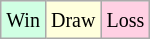<table class="wikitable">
<tr>
<td style="background-color: #d0ffe3;"><small>Win</small></td>
<td style="background-color: #ffffdd;"><small>Draw</small></td>
<td style="background-color: #ffd0e3;"><small>Loss</small></td>
</tr>
</table>
